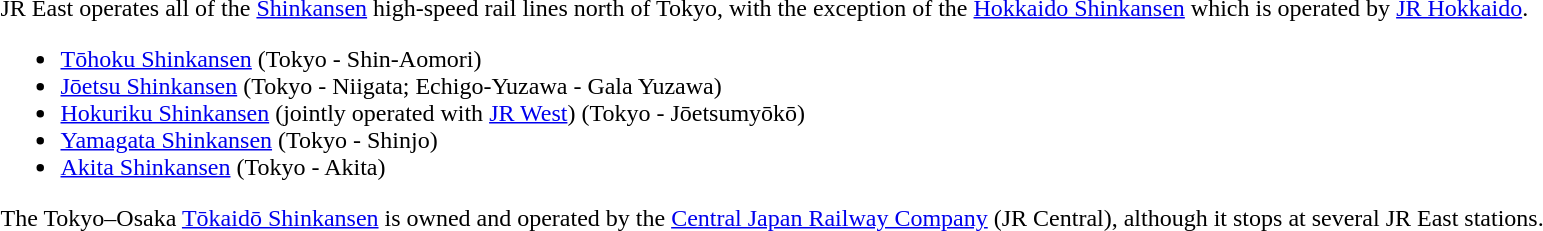<table>
<tr>
<td>JR East operates all of the <a href='#'>Shinkansen</a> high-speed rail lines north of Tokyo, with the exception of the <a href='#'>Hokkaido Shinkansen</a> which is operated by <a href='#'>JR Hokkaido</a>.<br><ul><li><a href='#'>Tōhoku Shinkansen</a> (Tokyo - Shin-Aomori)</li><li><a href='#'>Jōetsu Shinkansen</a> (Tokyo - Niigata; Echigo-Yuzawa - Gala Yuzawa)</li><li><a href='#'>Hokuriku Shinkansen</a> (jointly operated with <a href='#'>JR West</a>) (Tokyo - Jōetsumyōkō)</li><li><a href='#'>Yamagata Shinkansen</a> (Tokyo - Shinjo)</li><li><a href='#'>Akita Shinkansen</a> (Tokyo - Akita)</li></ul>The Tokyo–Osaka <a href='#'>Tōkaidō Shinkansen</a> is owned and operated by the <a href='#'>Central Japan Railway Company</a> (JR Central), although it stops at several JR East stations.</td>
<td></td>
</tr>
</table>
